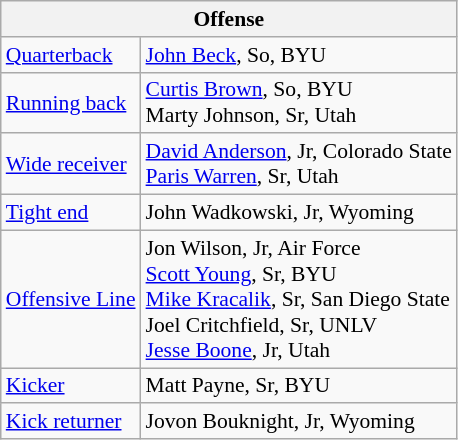<table class="wikitable" style="font-size: 90%;">
<tr>
<th colspan="2">Offense</th>
</tr>
<tr>
<td><a href='#'>Quarterback</a></td>
<td><a href='#'>John Beck</a>, So, BYU</td>
</tr>
<tr>
<td><a href='#'>Running back</a></td>
<td><a href='#'>Curtis Brown</a>, So, BYU<br>Marty Johnson, Sr, Utah</td>
</tr>
<tr>
<td><a href='#'>Wide receiver</a></td>
<td><a href='#'>David Anderson</a>, Jr, Colorado State<br><a href='#'>Paris Warren</a>, Sr, Utah</td>
</tr>
<tr>
<td><a href='#'>Tight end</a></td>
<td>John Wadkowski, Jr, Wyoming</td>
</tr>
<tr>
<td><a href='#'>Offensive Line</a></td>
<td>Jon Wilson, Jr, Air Force<br><a href='#'>Scott Young</a>, Sr, BYU<br><a href='#'>Mike Kracalik</a>, Sr, San Diego State<br>Joel Critchfield, Sr, UNLV<br><a href='#'>Jesse Boone</a>, Jr, Utah</td>
</tr>
<tr>
<td><a href='#'>Kicker</a></td>
<td>Matt Payne, Sr, BYU</td>
</tr>
<tr>
<td><a href='#'>Kick returner</a></td>
<td>Jovon Bouknight, Jr, Wyoming</td>
</tr>
</table>
